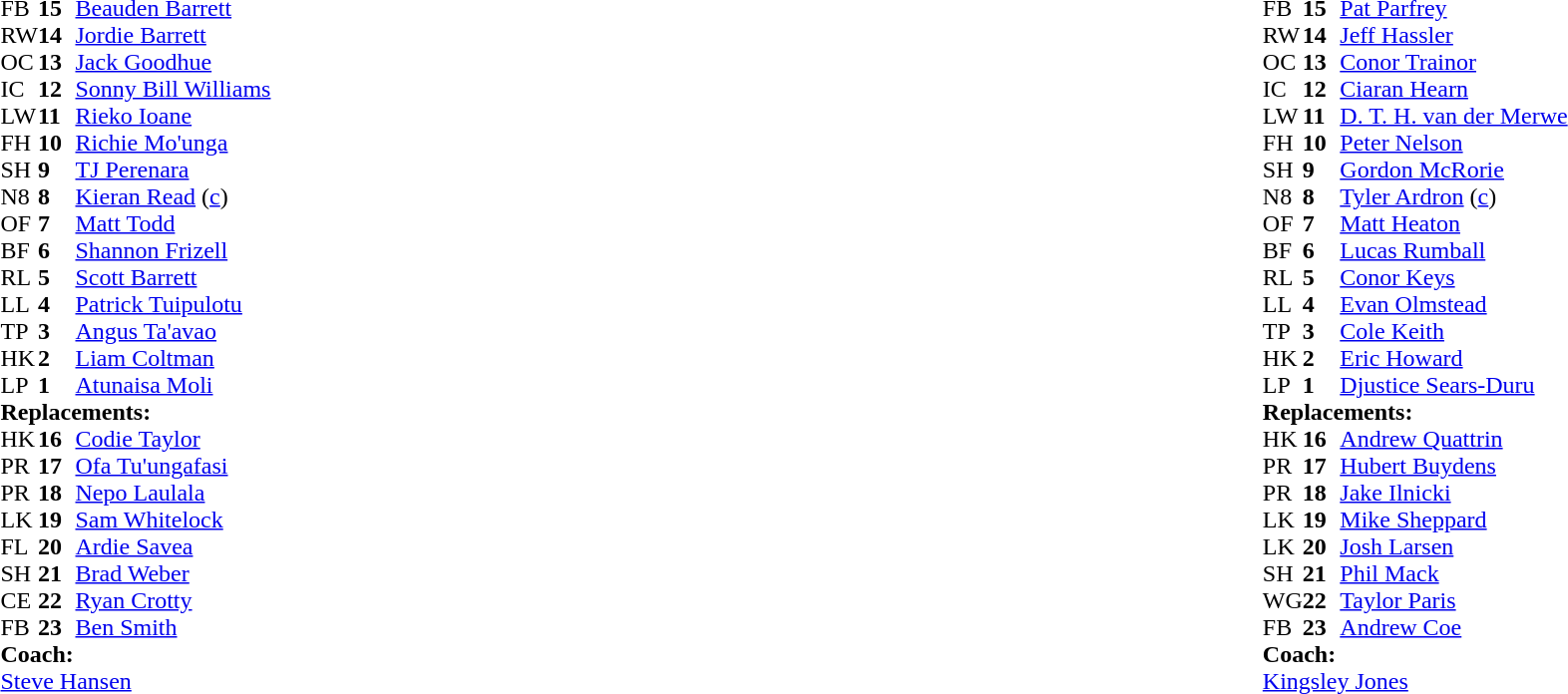<table style="width:100%;">
<tr>
<td style="vertical-align:top; width:50%;"><br><table style="font-size: 100%" cellspacing="0" cellpadding="0">
<tr>
<th width="25"></th>
<th width="25"></th>
</tr>
<tr>
<td>FB</td>
<td><strong>15</strong></td>
<td><a href='#'>Beauden Barrett</a></td>
</tr>
<tr>
<td>RW</td>
<td><strong>14</strong></td>
<td><a href='#'>Jordie Barrett</a></td>
</tr>
<tr>
<td>OC</td>
<td><strong>13</strong></td>
<td><a href='#'>Jack Goodhue</a></td>
<td></td>
<td></td>
</tr>
<tr>
<td>IC</td>
<td><strong>12</strong></td>
<td><a href='#'>Sonny Bill Williams</a></td>
<td></td>
<td></td>
</tr>
<tr>
<td>LW</td>
<td><strong>11</strong></td>
<td><a href='#'>Rieko Ioane</a></td>
</tr>
<tr>
<td>FH</td>
<td><strong>10</strong></td>
<td><a href='#'>Richie Mo'unga</a></td>
</tr>
<tr>
<td>SH</td>
<td><strong>9</strong></td>
<td><a href='#'>TJ Perenara</a></td>
<td></td>
<td></td>
</tr>
<tr>
<td>N8</td>
<td><strong>8</strong></td>
<td><a href='#'>Kieran Read</a> (<a href='#'>c</a>)</td>
</tr>
<tr>
<td>OF</td>
<td><strong>7</strong></td>
<td><a href='#'>Matt Todd</a></td>
<td></td>
<td></td>
</tr>
<tr>
<td>BF</td>
<td><strong>6</strong></td>
<td><a href='#'>Shannon Frizell</a></td>
</tr>
<tr>
<td>RL</td>
<td><strong>5</strong></td>
<td><a href='#'>Scott Barrett</a></td>
</tr>
<tr>
<td>LL</td>
<td><strong>4</strong></td>
<td><a href='#'>Patrick Tuipulotu</a></td>
<td></td>
<td></td>
</tr>
<tr>
<td>TP</td>
<td><strong>3</strong></td>
<td><a href='#'>Angus Ta'avao</a></td>
<td></td>
<td></td>
</tr>
<tr>
<td>HK</td>
<td><strong>2</strong></td>
<td><a href='#'>Liam Coltman</a></td>
<td></td>
<td></td>
</tr>
<tr>
<td>LP</td>
<td><strong>1</strong></td>
<td><a href='#'>Atunaisa Moli</a></td>
</tr>
<tr>
<td colspan="3"><strong>Replacements:</strong></td>
</tr>
<tr>
<td>HK</td>
<td><strong>16</strong></td>
<td><a href='#'>Codie Taylor</a></td>
<td></td>
<td></td>
</tr>
<tr>
<td>PR</td>
<td><strong>17</strong></td>
<td><a href='#'>Ofa Tu'ungafasi</a></td>
<td></td>
<td></td>
<td></td>
<td></td>
</tr>
<tr>
<td>PR</td>
<td><strong>18</strong></td>
<td><a href='#'>Nepo Laulala</a></td>
<td></td>
<td></td>
<td></td>
<td></td>
</tr>
<tr>
<td>LK</td>
<td><strong>19</strong></td>
<td><a href='#'>Sam Whitelock</a></td>
<td></td>
<td></td>
</tr>
<tr>
<td>FL</td>
<td><strong>20</strong></td>
<td><a href='#'>Ardie Savea</a></td>
<td></td>
<td></td>
</tr>
<tr>
<td>SH</td>
<td><strong>21</strong></td>
<td><a href='#'>Brad Weber</a></td>
<td></td>
<td></td>
</tr>
<tr>
<td>CE</td>
<td><strong>22</strong></td>
<td><a href='#'>Ryan Crotty</a></td>
<td></td>
<td></td>
</tr>
<tr>
<td>FB</td>
<td><strong>23</strong></td>
<td><a href='#'>Ben Smith</a></td>
<td></td>
<td></td>
</tr>
<tr>
<td colspan="3"><strong>Coach:</strong></td>
</tr>
<tr>
<td colspan="4"> <a href='#'>Steve Hansen</a></td>
</tr>
</table>
</td>
<td style="vertical-align:top"></td>
<td style="vertical-align:top; width:50%;"><br><table cellspacing="0" cellpadding="0" style="font-size:100%; margin:auto;">
<tr>
<th width="25"></th>
<th width="25"></th>
</tr>
<tr>
<td>FB</td>
<td><strong>15</strong></td>
<td><a href='#'>Pat Parfrey</a></td>
<td></td>
<td></td>
</tr>
<tr>
<td>RW</td>
<td><strong>14</strong></td>
<td><a href='#'>Jeff Hassler</a></td>
</tr>
<tr>
<td>OC</td>
<td><strong>13</strong></td>
<td><a href='#'>Conor Trainor</a></td>
</tr>
<tr>
<td>IC</td>
<td><strong>12</strong></td>
<td><a href='#'>Ciaran Hearn</a></td>
</tr>
<tr>
<td>LW</td>
<td><strong>11</strong></td>
<td><a href='#'>D. T. H. van der Merwe</a></td>
<td></td>
<td></td>
<td></td>
<td></td>
</tr>
<tr>
<td>FH</td>
<td><strong>10</strong></td>
<td><a href='#'>Peter Nelson</a></td>
</tr>
<tr>
<td>SH</td>
<td><strong>9</strong></td>
<td><a href='#'>Gordon McRorie</a></td>
<td></td>
<td></td>
</tr>
<tr>
<td>N8</td>
<td><strong>8</strong></td>
<td><a href='#'>Tyler Ardron</a> (<a href='#'>c</a>)</td>
</tr>
<tr>
<td>OF</td>
<td><strong>7</strong></td>
<td><a href='#'>Matt Heaton</a></td>
</tr>
<tr>
<td>BF</td>
<td><strong>6</strong></td>
<td><a href='#'>Lucas Rumball</a></td>
</tr>
<tr>
<td>RL</td>
<td><strong>5</strong></td>
<td><a href='#'>Conor Keys</a></td>
<td></td>
<td></td>
</tr>
<tr>
<td>LL</td>
<td><strong>4</strong></td>
<td><a href='#'>Evan Olmstead</a></td>
<td></td>
<td></td>
</tr>
<tr>
<td>TP</td>
<td><strong>3</strong></td>
<td><a href='#'>Cole Keith</a></td>
<td></td>
<td></td>
</tr>
<tr>
<td>HK</td>
<td><strong>2</strong></td>
<td><a href='#'>Eric Howard</a></td>
<td></td>
<td></td>
</tr>
<tr>
<td>LP</td>
<td><strong>1</strong></td>
<td><a href='#'>Djustice Sears-Duru</a></td>
<td></td>
<td></td>
</tr>
<tr>
<td colspan="3"><strong>Replacements:</strong></td>
</tr>
<tr>
<td>HK</td>
<td><strong>16</strong></td>
<td><a href='#'>Andrew Quattrin</a></td>
<td></td>
<td></td>
</tr>
<tr>
<td>PR</td>
<td><strong>17</strong></td>
<td><a href='#'>Hubert Buydens</a></td>
<td></td>
<td></td>
</tr>
<tr>
<td>PR</td>
<td><strong>18</strong></td>
<td><a href='#'>Jake Ilnicki</a></td>
<td></td>
<td></td>
</tr>
<tr>
<td>LK</td>
<td><strong>19</strong></td>
<td><a href='#'>Mike Sheppard</a></td>
<td></td>
<td></td>
</tr>
<tr>
<td>LK</td>
<td><strong>20</strong></td>
<td><a href='#'>Josh Larsen</a></td>
<td></td>
<td></td>
</tr>
<tr>
<td>SH</td>
<td><strong>21</strong></td>
<td><a href='#'>Phil Mack</a></td>
<td></td>
<td></td>
</tr>
<tr>
<td>WG</td>
<td><strong>22</strong></td>
<td><a href='#'>Taylor Paris</a></td>
<td></td>
<td></td>
<td></td>
<td></td>
</tr>
<tr>
<td>FB</td>
<td><strong>23</strong></td>
<td><a href='#'>Andrew Coe</a></td>
<td></td>
<td></td>
</tr>
<tr>
<td colspan="3"><strong>Coach:</strong></td>
</tr>
<tr>
<td colspan="4"> <a href='#'>Kingsley Jones</a></td>
</tr>
</table>
</td>
</tr>
</table>
